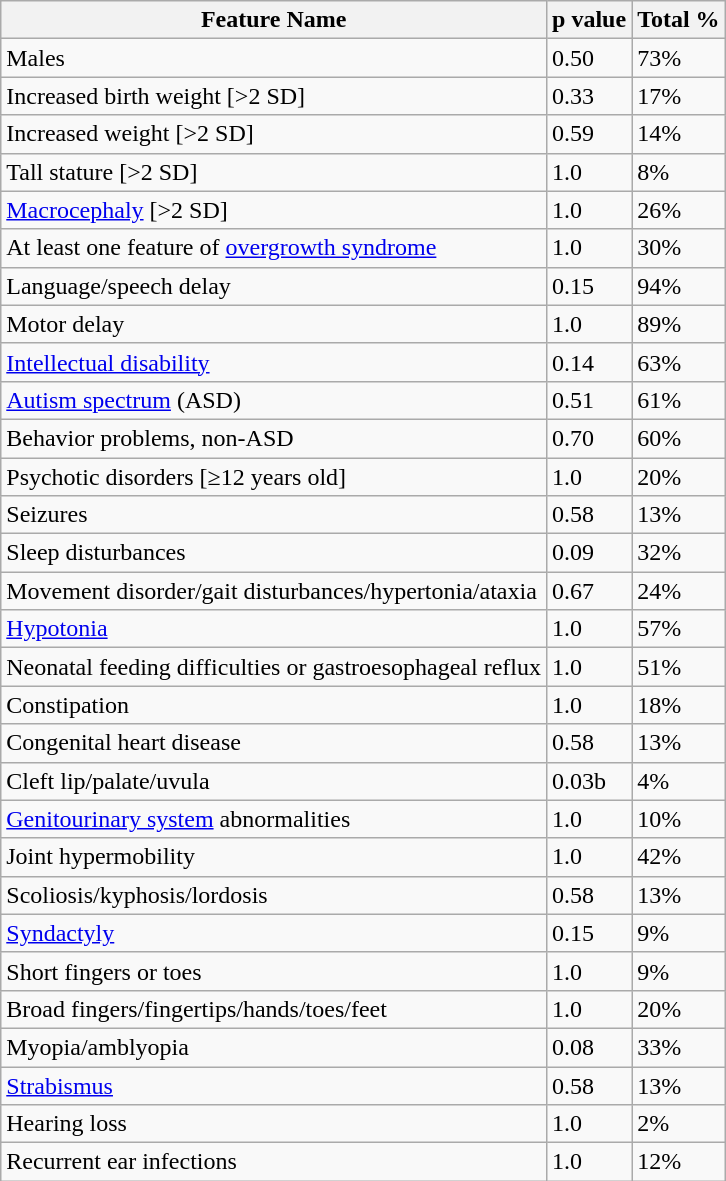<table class="wikitable sortable">
<tr>
<th>Feature Name</th>
<th>p value</th>
<th>Total %</th>
</tr>
<tr>
<td>Males</td>
<td>0.50</td>
<td>73%</td>
</tr>
<tr>
<td>Increased birth weight [>2 SD]</td>
<td>0.33</td>
<td>17%</td>
</tr>
<tr>
<td>Increased weight [>2 SD]</td>
<td>0.59</td>
<td>14%</td>
</tr>
<tr>
<td>Tall stature [>2 SD]</td>
<td>1.0</td>
<td>8%</td>
</tr>
<tr>
<td><a href='#'>Macrocephaly</a> [>2 SD]</td>
<td>1.0</td>
<td>26%</td>
</tr>
<tr>
<td>At least one feature of <a href='#'>overgrowth syndrome</a></td>
<td>1.0</td>
<td>30%</td>
</tr>
<tr>
<td>Language/speech delay</td>
<td>0.15</td>
<td>94%</td>
</tr>
<tr>
<td>Motor delay</td>
<td>1.0</td>
<td>89%</td>
</tr>
<tr>
<td><a href='#'>Intellectual disability</a></td>
<td>0.14</td>
<td>63%</td>
</tr>
<tr>
<td><a href='#'>Autism spectrum</a> (ASD)</td>
<td>0.51</td>
<td>61%</td>
</tr>
<tr>
<td>Behavior problems, non-ASD</td>
<td>0.70</td>
<td>60%</td>
</tr>
<tr>
<td>Psychotic disorders [≥12 years old]</td>
<td>1.0</td>
<td>20%</td>
</tr>
<tr>
<td>Seizures</td>
<td>0.58</td>
<td>13%</td>
</tr>
<tr>
<td>Sleep disturbances</td>
<td>0.09</td>
<td>32%</td>
</tr>
<tr>
<td>Movement disorder/gait disturbances/hypertonia/ataxia</td>
<td>0.67</td>
<td>24%</td>
</tr>
<tr>
<td><a href='#'>Hypotonia</a></td>
<td>1.0</td>
<td>57%</td>
</tr>
<tr>
<td>Neonatal feeding difficulties or gastroesophageal reflux</td>
<td>1.0</td>
<td>51%</td>
</tr>
<tr>
<td>Constipation</td>
<td>1.0</td>
<td>18%</td>
</tr>
<tr>
<td>Congenital heart disease</td>
<td>0.58</td>
<td>13%</td>
</tr>
<tr>
<td>Cleft lip/palate/uvula</td>
<td>0.03b</td>
<td>4%</td>
</tr>
<tr>
<td><a href='#'>Genitourinary system</a> abnormalities</td>
<td>1.0</td>
<td>10%</td>
</tr>
<tr>
<td>Joint hypermobility</td>
<td>1.0</td>
<td>42%</td>
</tr>
<tr>
<td>Scoliosis/kyphosis/lordosis</td>
<td>0.58</td>
<td>13%</td>
</tr>
<tr>
<td><a href='#'>Syndactyly</a></td>
<td>0.15</td>
<td>9%</td>
</tr>
<tr>
<td>Short fingers or toes</td>
<td>1.0</td>
<td>9%</td>
</tr>
<tr>
<td>Broad fingers/fingertips/hands/toes/feet</td>
<td>1.0</td>
<td>20%</td>
</tr>
<tr>
<td>Myopia/amblyopia</td>
<td>0.08</td>
<td>33%</td>
</tr>
<tr>
<td><a href='#'>Strabismus</a></td>
<td>0.58</td>
<td>13%</td>
</tr>
<tr>
<td>Hearing loss</td>
<td>1.0</td>
<td>2%</td>
</tr>
<tr>
<td>Recurrent ear infections</td>
<td>1.0</td>
<td>12%</td>
</tr>
</table>
